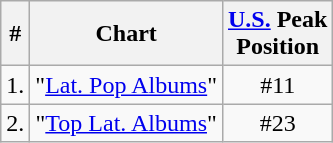<table class="wikitable">
<tr>
<th>#</th>
<th>Chart</th>
<th><a href='#'>U.S.</a> Peak<br>Position</th>
</tr>
<tr>
<td>1.</td>
<td style="text-align:center;">"<a href='#'>Lat. Pop Albums</a>"</td>
<td style="text-align:center;">#11</td>
</tr>
<tr>
<td>2.</td>
<td style="text-align:center;">"<a href='#'>Top Lat. Albums</a>"</td>
<td style="text-align:center;">#23</td>
</tr>
</table>
